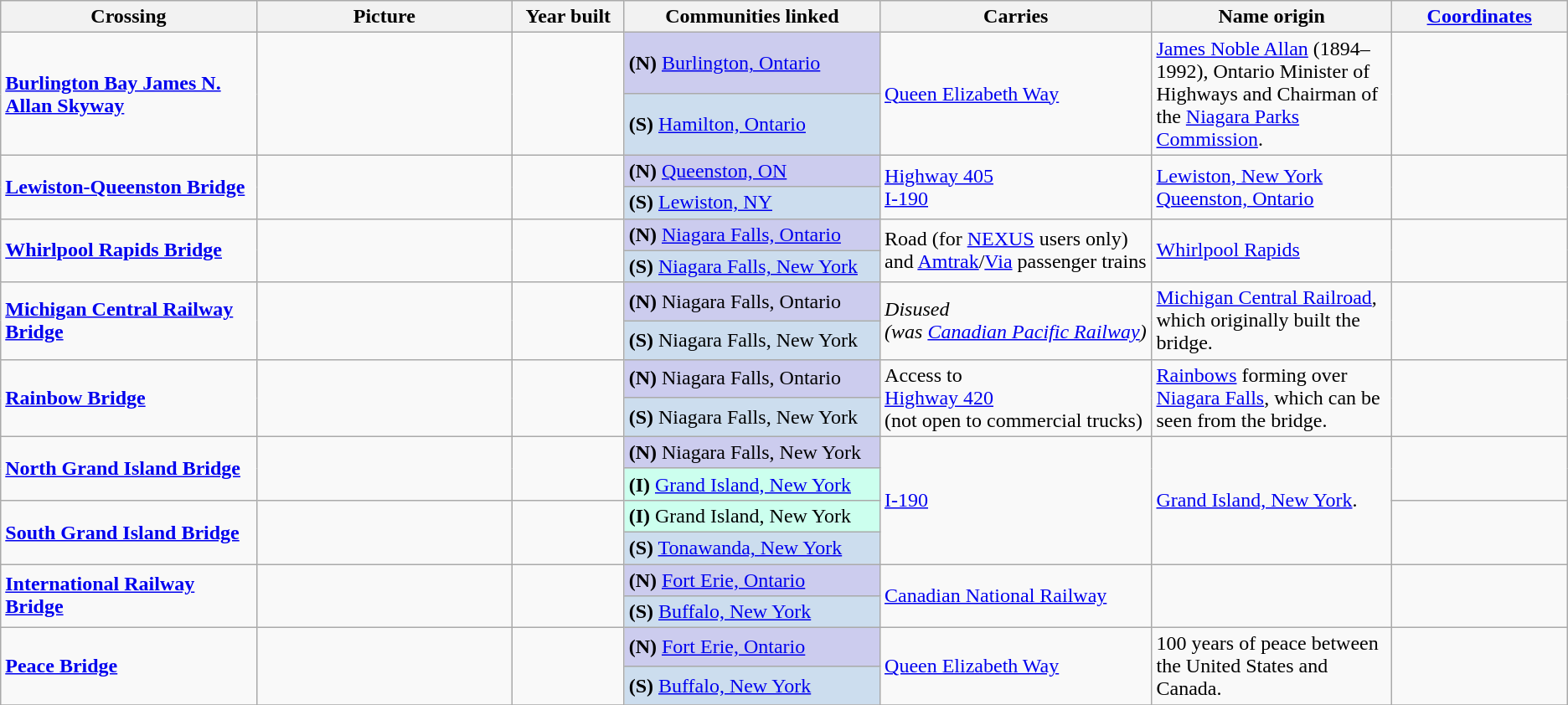<table class=wikitable>
<tr>
<th width="16%">Crossing</th>
<th width="16%">Picture</th>
<th width="7%">Year built</th>
<th width="16%">Communities linked</th>
<th width="17%">Carries</th>
<th width="15%">Name origin</th>
<th width="11%"><a href='#'>Coordinates</a></th>
</tr>
<tr>
<td rowspan="2"><strong><a href='#'>Burlington Bay James N. Allan Skyway</a></strong></td>
<td rowspan="2"></td>
<td rowspan="2"></td>
<td style="background:#ccccee;"><strong>(N)</strong> <a href='#'>Burlington, Ontario</a></td>
<td rowspan="2"> <a href='#'>Queen Elizabeth Way</a></td>
<td rowspan="2"><a href='#'>James Noble Allan</a> (1894–1992), Ontario Minister of Highways and Chairman of the <a href='#'>Niagara Parks Commission</a>.</td>
<td rowspan="2"></td>
</tr>
<tr>
<td style="background:#ccddee;"><strong>(S)</strong> <a href='#'>Hamilton, Ontario</a></td>
</tr>
<tr>
<td rowspan="2"><strong><a href='#'>Lewiston-Queenston Bridge</a></strong></td>
<td rowspan="2"></td>
<td rowspan="2"></td>
<td style="background:#ccccee;"><strong>(N)</strong> <a href='#'>Queenston, ON</a></td>
<td rowspan="2"> <a href='#'>Highway 405</a><br> <a href='#'>I-190</a></td>
<td rowspan="2"><a href='#'>Lewiston, New York</a><br><a href='#'>Queenston, Ontario</a></td>
<td rowspan="2"></td>
</tr>
<tr>
<td style="background:#ccddee;"><strong>(S)</strong> <a href='#'>Lewiston, NY</a></td>
</tr>
<tr>
<td rowspan="2"><strong><a href='#'>Whirlpool Rapids Bridge</a></strong></td>
<td rowspan="2"></td>
<td rowspan="2"></td>
<td style="background:#ccccee;"><strong>(N)</strong> <a href='#'>Niagara Falls, Ontario</a></td>
<td rowspan="2">Road (for <a href='#'>NEXUS</a> users only) and <a href='#'>Amtrak</a>/<a href='#'>Via</a> passenger trains</td>
<td rowspan="2"><a href='#'>Whirlpool Rapids</a></td>
<td rowspan="2"></td>
</tr>
<tr>
<td style="background:#ccddee;"><strong>(S)</strong> <a href='#'>Niagara Falls, New York</a></td>
</tr>
<tr>
<td rowspan="2"><strong><a href='#'>Michigan Central Railway Bridge</a></strong></td>
<td rowspan="2"></td>
<td rowspan="2"></td>
<td style="background:#ccccee;"><strong>(N)</strong> Niagara Falls, Ontario</td>
<td rowspan="2"><em>Disused<br>(was <a href='#'>Canadian Pacific Railway</a>)</em></td>
<td rowspan="2"><a href='#'>Michigan Central Railroad</a>, which originally built the bridge.</td>
<td rowspan="2"></td>
</tr>
<tr>
<td style="background:#ccddee;"><strong>(S)</strong> Niagara Falls, New York</td>
</tr>
<tr>
<td rowspan="2"><strong><a href='#'>Rainbow Bridge</a></strong></td>
<td rowspan="2"></td>
<td rowspan="2"></td>
<td style="background:#ccccee;"><strong>(N)</strong> Niagara Falls, Ontario</td>
<td rowspan="2">Access to<br> <a href='#'>Highway 420</a><br>(not open to commercial trucks)</td>
<td rowspan="2"><a href='#'>Rainbows</a> forming over <a href='#'>Niagara Falls</a>, which can be seen from the bridge.</td>
<td rowspan="2"></td>
</tr>
<tr>
<td style="background:#ccddee;"><strong>(S)</strong> Niagara Falls, New York</td>
</tr>
<tr>
<td rowspan="2"><strong><a href='#'>North Grand Island Bridge</a></strong></td>
<td rowspan="2"></td>
<td rowspan="2"></td>
<td style="background:#ccccee;"><strong>(N)</strong> Niagara Falls, New York</td>
<td rowspan="4"> <a href='#'>I-190</a></td>
<td rowspan="4"><a href='#'>Grand Island, New York</a>.</td>
<td rowspan="2"></td>
</tr>
<tr>
<td style="background:#ccffee;"><strong>(I)</strong> <a href='#'>Grand Island, New York</a></td>
</tr>
<tr>
<td rowspan="2"><strong><a href='#'>South Grand Island Bridge</a></strong></td>
<td rowspan="2"></td>
<td rowspan="2"></td>
<td style="background:#ccffee;"><strong>(I)</strong> Grand Island, New York</td>
<td rowspan="2"></td>
</tr>
<tr>
<td style="background:#ccddee;"><strong>(S)</strong> <a href='#'>Tonawanda, New York</a></td>
</tr>
<tr>
<td rowspan="2"><strong><a href='#'>International Railway Bridge</a></strong></td>
<td rowspan="2"></td>
<td rowspan="2"></td>
<td style="background:#ccccee;"><strong>(N)</strong> <a href='#'>Fort Erie, Ontario</a></td>
<td rowspan="2"><a href='#'>Canadian National Railway</a></td>
<td rowspan="2"></td>
<td rowspan="2"></td>
</tr>
<tr>
<td style="background:#ccddee;"><strong>(S)</strong> <a href='#'>Buffalo, New York</a></td>
</tr>
<tr>
<td rowspan="2"><strong><a href='#'>Peace Bridge</a></strong></td>
<td rowspan="2"></td>
<td rowspan="2"></td>
<td style="background:#ccccee;"><strong>(N)</strong> <a href='#'>Fort Erie, Ontario</a></td>
<td rowspan="2"> <a href='#'>Queen Elizabeth Way</a></td>
<td rowspan="2">100 years of peace between the United States and Canada.</td>
<td rowspan="2"></td>
</tr>
<tr>
<td style="background:#ccddee;"><strong>(S)</strong> <a href='#'>Buffalo, New York</a></td>
</tr>
<tr>
</tr>
</table>
